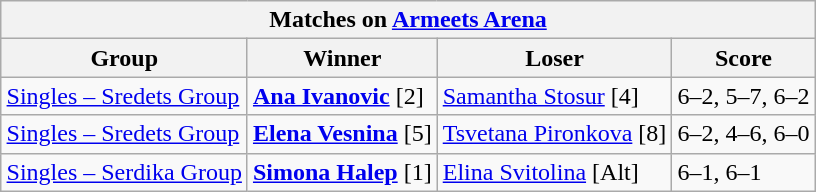<table class="wikitable collapsible uncollapsed" border=1 style="margin:1em auto;">
<tr>
<th colspan=4><strong>Matches on <a href='#'>Armeets Arena</a></strong></th>
</tr>
<tr>
<th>Group</th>
<th>Winner</th>
<th>Loser</th>
<th>Score</th>
</tr>
<tr>
<td><a href='#'>Singles – Sredets Group</a></td>
<td> <strong><a href='#'>Ana Ivanovic</a></strong> [2]</td>
<td> <a href='#'>Samantha Stosur</a> [4]</td>
<td>6–2, 5–7, 6–2</td>
</tr>
<tr>
<td><a href='#'>Singles – Sredets Group</a></td>
<td> <strong><a href='#'>Elena Vesnina</a></strong> [5]</td>
<td> <a href='#'>Tsvetana Pironkova</a> [8]</td>
<td>6–2, 4–6, 6–0</td>
</tr>
<tr>
<td><a href='#'>Singles – Serdika Group</a></td>
<td> <strong><a href='#'>Simona Halep</a></strong> [1]</td>
<td> <a href='#'>Elina Svitolina</a> [Alt]</td>
<td>6–1, 6–1</td>
</tr>
</table>
